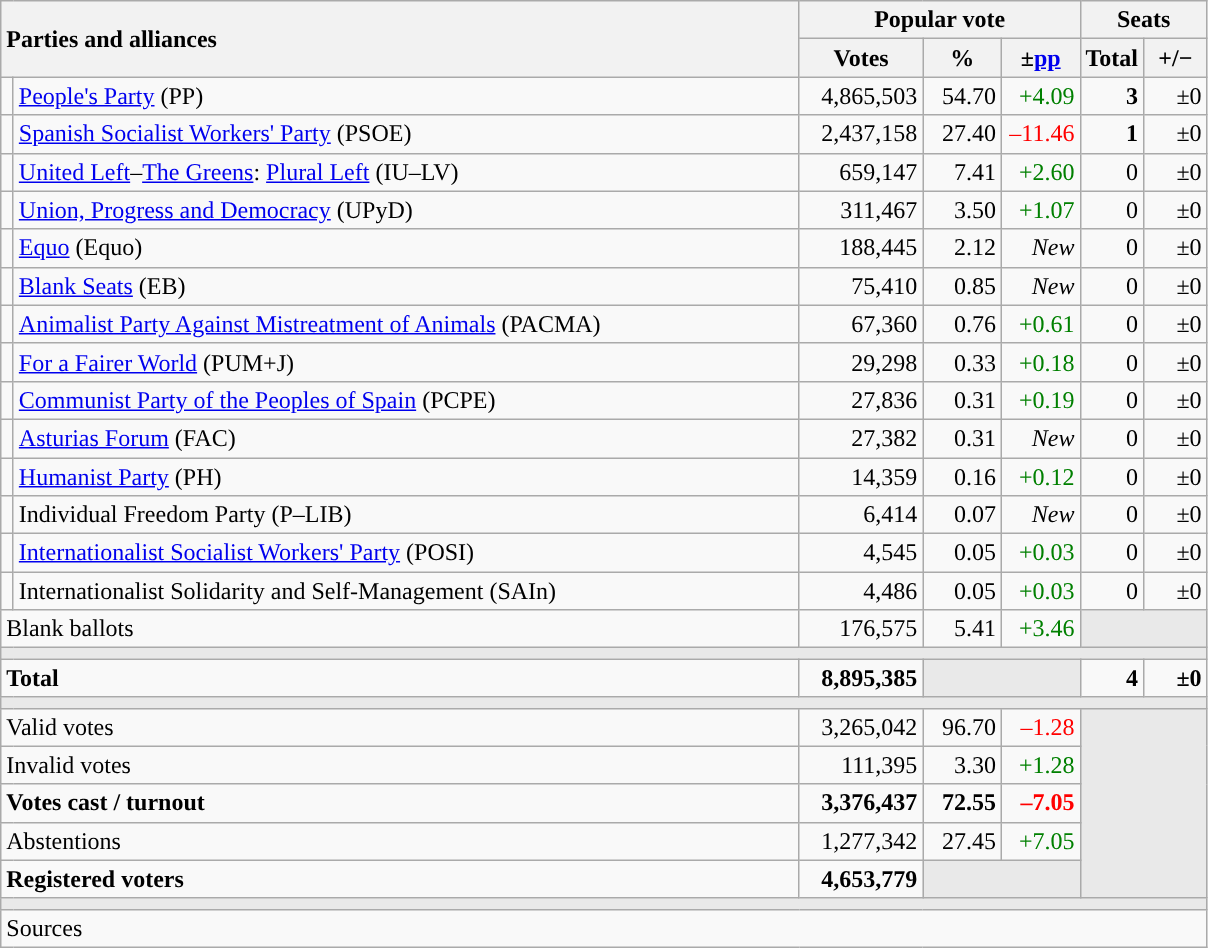<table class="wikitable" style="text-align:right;">
<tr>
<th style="text-align:left;" rowspan="2" colspan="2" width="525">Parties and alliances</th>
<th colspan="3">Popular vote</th>
<th colspan="2">Seats</th>
</tr>
<tr>
<th width="75">Votes</th>
<th width="45">%</th>
<th width="45">±<a href='#'>pp</a></th>
<th width="35">Total</th>
<th width="35">+/−</th>
</tr>
<tr>
<td width="1" style="color:inherit;background:"></td>
<td align="left"><a href='#'>People's Party</a> (PP)</td>
<td>4,865,503</td>
<td>54.70</td>
<td style="color:green;">+4.09</td>
<td><strong>3</strong></td>
<td>±0</td>
</tr>
<tr>
<td style="color:inherit;background:"></td>
<td align="left"><a href='#'>Spanish Socialist Workers' Party</a> (PSOE)</td>
<td>2,437,158</td>
<td>27.40</td>
<td style="color:red;">–11.46</td>
<td><strong>1</strong></td>
<td>±0</td>
</tr>
<tr>
<td style="color:inherit;background:"></td>
<td align="left"><a href='#'>United Left</a>–<a href='#'>The Greens</a>: <a href='#'>Plural Left</a> (IU–LV)</td>
<td>659,147</td>
<td>7.41</td>
<td style="color:green;">+2.60</td>
<td>0</td>
<td>±0</td>
</tr>
<tr>
<td style="color:inherit;background:"></td>
<td align="left"><a href='#'>Union, Progress and Democracy</a> (UPyD)</td>
<td>311,467</td>
<td>3.50</td>
<td style="color:green;">+1.07</td>
<td>0</td>
<td>±0</td>
</tr>
<tr>
<td style="color:inherit;background:"></td>
<td align="left"><a href='#'>Equo</a> (Equo)</td>
<td>188,445</td>
<td>2.12</td>
<td><em>New</em></td>
<td>0</td>
<td>±0</td>
</tr>
<tr>
<td style="color:inherit;background:"></td>
<td align="left"><a href='#'>Blank Seats</a> (EB)</td>
<td>75,410</td>
<td>0.85</td>
<td><em>New</em></td>
<td>0</td>
<td>±0</td>
</tr>
<tr>
<td style="color:inherit;background:"></td>
<td align="left"><a href='#'>Animalist Party Against Mistreatment of Animals</a> (PACMA)</td>
<td>67,360</td>
<td>0.76</td>
<td style="color:green;">+0.61</td>
<td>0</td>
<td>±0</td>
</tr>
<tr>
<td style="color:inherit;background:"></td>
<td align="left"><a href='#'>For a Fairer World</a> (PUM+J)</td>
<td>29,298</td>
<td>0.33</td>
<td style="color:green;">+0.18</td>
<td>0</td>
<td>±0</td>
</tr>
<tr>
<td style="color:inherit;background:"></td>
<td align="left"><a href='#'>Communist Party of the Peoples of Spain</a> (PCPE)</td>
<td>27,836</td>
<td>0.31</td>
<td style="color:green;">+0.19</td>
<td>0</td>
<td>±0</td>
</tr>
<tr>
<td style="color:inherit;background:"></td>
<td align="left"><a href='#'>Asturias Forum</a> (FAC)</td>
<td>27,382</td>
<td>0.31</td>
<td><em>New</em></td>
<td>0</td>
<td>±0</td>
</tr>
<tr>
<td style="color:inherit;background:"></td>
<td align="left"><a href='#'>Humanist Party</a> (PH)</td>
<td>14,359</td>
<td>0.16</td>
<td style="color:green;">+0.12</td>
<td>0</td>
<td>±0</td>
</tr>
<tr>
<td style="color:inherit;background:"></td>
<td align="left">Individual Freedom Party (P–LIB)</td>
<td>6,414</td>
<td>0.07</td>
<td><em>New</em></td>
<td>0</td>
<td>±0</td>
</tr>
<tr>
<td style="color:inherit;background:"></td>
<td align="left"><a href='#'>Internationalist Socialist Workers' Party</a> (POSI)</td>
<td>4,545</td>
<td>0.05</td>
<td style="color:green;">+0.03</td>
<td>0</td>
<td>±0</td>
</tr>
<tr>
<td style="color:inherit;background:"></td>
<td align="left">Internationalist Solidarity and Self-Management (SAIn)</td>
<td>4,486</td>
<td>0.05</td>
<td style="color:green;">+0.03</td>
<td>0</td>
<td>±0</td>
</tr>
<tr>
<td align="left" colspan="2">Blank ballots</td>
<td>176,575</td>
<td>5.41</td>
<td style="color:green;">+3.46</td>
<td bgcolor="#E9E9E9" colspan="2"></td>
</tr>
<tr>
<td colspan="7" bgcolor="#E9E9E9"></td>
</tr>
<tr style="font-weight:bold;">
<td align="left" colspan="2">Total</td>
<td>8,895,385</td>
<td bgcolor="#E9E9E9" colspan="2"></td>
<td>4</td>
<td>±0</td>
</tr>
<tr>
<td colspan="7" bgcolor="#E9E9E9"></td>
</tr>
<tr>
<td align="left" colspan="2">Valid votes</td>
<td>3,265,042</td>
<td>96.70</td>
<td style="color:red;">–1.28</td>
<td bgcolor="#E9E9E9" colspan="2" rowspan="5"></td>
</tr>
<tr>
<td align="left" colspan="2">Invalid votes</td>
<td>111,395</td>
<td>3.30</td>
<td style="color:green;">+1.28</td>
</tr>
<tr style="font-weight:bold;">
<td align="left" colspan="2">Votes cast / turnout</td>
<td>3,376,437</td>
<td>72.55</td>
<td style="color:red;">–7.05</td>
</tr>
<tr>
<td align="left" colspan="2">Abstentions</td>
<td>1,277,342</td>
<td>27.45</td>
<td style="color:green;">+7.05</td>
</tr>
<tr style="font-weight:bold;">
<td align="left" colspan="2">Registered voters</td>
<td>4,653,779</td>
<td bgcolor="#E9E9E9" colspan="2"></td>
</tr>
<tr>
<td colspan="7" bgcolor="#E9E9E9"></td>
</tr>
<tr>
<td align="left" colspan="7">Sources</td>
</tr>
</table>
